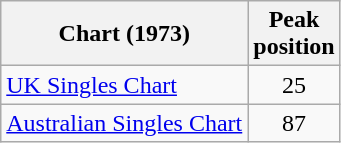<table class="wikitable sortable">
<tr>
<th>Chart (1973)</th>
<th>Peak<br>position</th>
</tr>
<tr>
<td><a href='#'>UK Singles Chart</a></td>
<td style="text-align:center;">25</td>
</tr>
<tr>
<td><a href='#'>Australian Singles Chart</a></td>
<td style="text-align:center;">87</td>
</tr>
</table>
